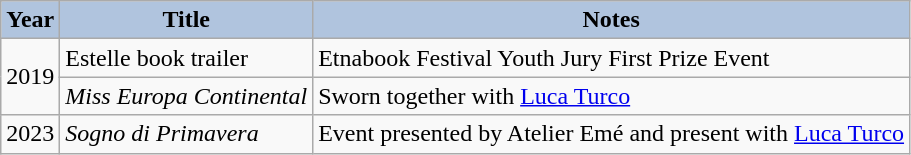<table class="wikitable">
<tr>
<th style="background:#B0C4DE;">Year</th>
<th style="background:#B0C4DE;">Title</th>
<th style="background:#B0C4DE;">Notes</th>
</tr>
<tr>
<td rowspan="2">2019</td>
<td>Estelle book trailer</td>
<td>Etnabook Festival Youth Jury First Prize Event</td>
</tr>
<tr>
<td><em>Miss Europa Continental</em></td>
<td>Sworn together with <a href='#'>Luca Turco</a></td>
</tr>
<tr>
<td>2023</td>
<td><em>Sogno di Primavera</em></td>
<td>Event presented by Atelier Emé and present with <a href='#'>Luca Turco</a></td>
</tr>
</table>
